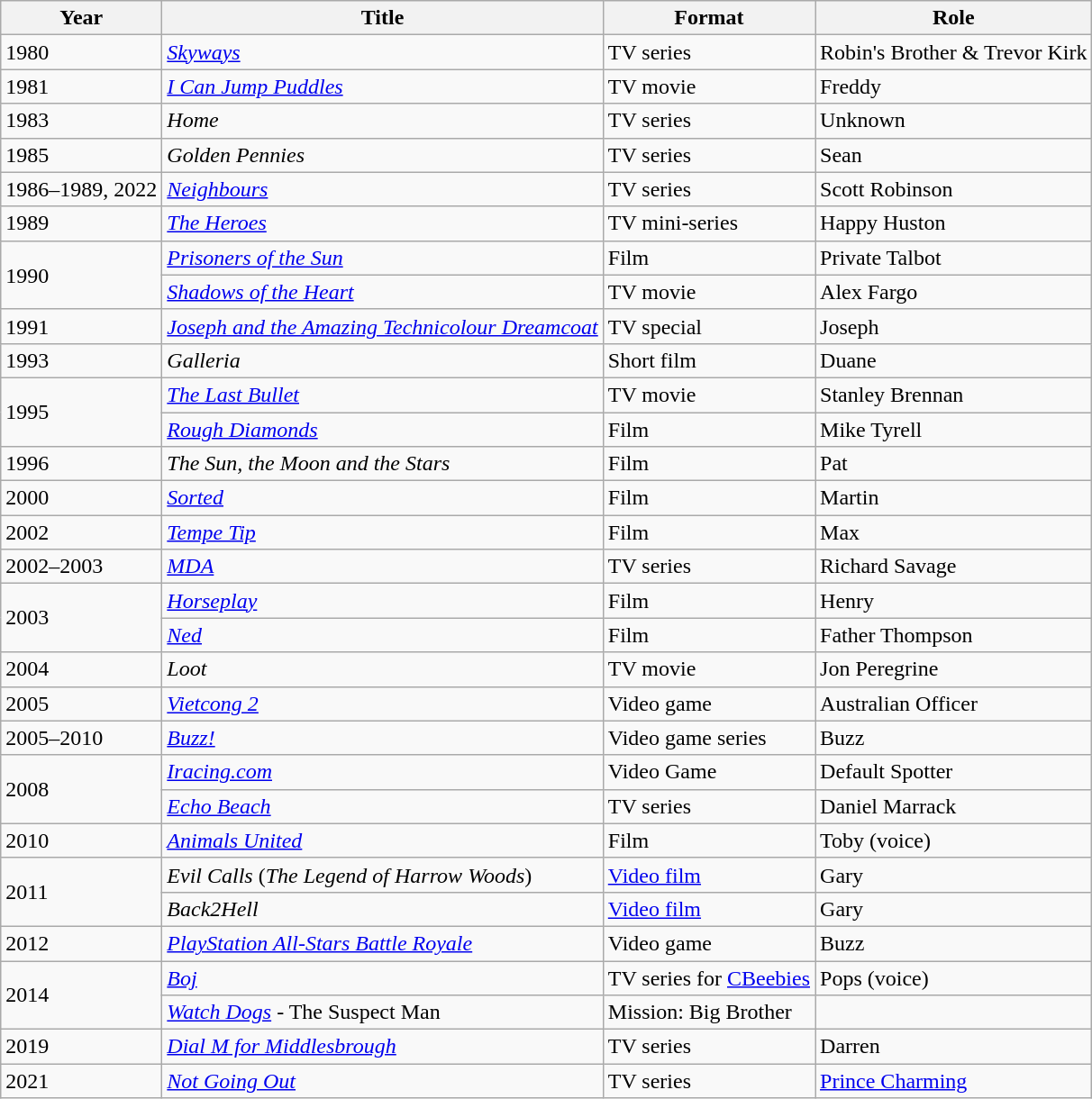<table class="wikitable">
<tr>
<th>Year</th>
<th>Title</th>
<th>Format</th>
<th>Role</th>
</tr>
<tr>
<td>1980</td>
<td><em><a href='#'>Skyways</a></em></td>
<td>TV series</td>
<td>Robin's Brother & Trevor Kirk</td>
</tr>
<tr>
<td>1981</td>
<td><em><a href='#'>I Can Jump Puddles</a></em></td>
<td>TV movie</td>
<td>Freddy</td>
</tr>
<tr>
<td>1983</td>
<td><em>Home</em></td>
<td>TV series</td>
<td>Unknown</td>
</tr>
<tr>
<td>1985</td>
<td><em>Golden Pennies</em></td>
<td>TV series</td>
<td>Sean</td>
</tr>
<tr>
<td>1986–1989, 2022</td>
<td><em><a href='#'>Neighbours</a></em></td>
<td>TV series</td>
<td>Scott Robinson</td>
</tr>
<tr>
<td>1989</td>
<td><em><a href='#'>The Heroes</a></em></td>
<td>TV mini-series</td>
<td>Happy Huston</td>
</tr>
<tr>
<td rowspan="2">1990</td>
<td><em><a href='#'>Prisoners of the Sun</a></em></td>
<td>Film</td>
<td>Private Talbot</td>
</tr>
<tr>
<td><em><a href='#'>Shadows of the Heart</a></em></td>
<td>TV movie</td>
<td>Alex Fargo</td>
</tr>
<tr>
<td>1991</td>
<td><em><a href='#'>Joseph and the Amazing Technicolour Dreamcoat</a></em></td>
<td>TV special</td>
<td>Joseph</td>
</tr>
<tr>
<td>1993</td>
<td><em>Galleria</em></td>
<td>Short film</td>
<td>Duane</td>
</tr>
<tr>
<td rowspan="2">1995</td>
<td><em><a href='#'>The Last Bullet</a></em></td>
<td>TV movie</td>
<td>Stanley Brennan</td>
</tr>
<tr>
<td><em><a href='#'>Rough Diamonds</a></em></td>
<td>Film</td>
<td>Mike Tyrell</td>
</tr>
<tr>
<td>1996</td>
<td><em>The Sun, the Moon and the Stars</em></td>
<td>Film</td>
<td>Pat</td>
</tr>
<tr>
<td>2000</td>
<td><em><a href='#'>Sorted</a></em></td>
<td>Film</td>
<td>Martin</td>
</tr>
<tr>
<td>2002</td>
<td><em><a href='#'>Tempe Tip</a></em></td>
<td>Film</td>
<td>Max</td>
</tr>
<tr>
<td>2002–2003</td>
<td><em><a href='#'>MDA</a></em></td>
<td>TV series</td>
<td>Richard Savage</td>
</tr>
<tr>
<td rowspan="2">2003</td>
<td><em><a href='#'>Horseplay</a></em></td>
<td>Film</td>
<td>Henry</td>
</tr>
<tr>
<td><em><a href='#'>Ned</a></em></td>
<td>Film</td>
<td>Father Thompson</td>
</tr>
<tr>
<td>2004</td>
<td><em>Loot</em></td>
<td>TV movie</td>
<td>Jon Peregrine</td>
</tr>
<tr>
<td>2005</td>
<td><em><a href='#'>Vietcong 2</a></em></td>
<td>Video game</td>
<td>Australian Officer</td>
</tr>
<tr>
<td>2005–2010</td>
<td><em><a href='#'>Buzz!</a></em></td>
<td>Video game series</td>
<td>Buzz</td>
</tr>
<tr>
<td rowspan="2">2008</td>
<td><em><a href='#'>Iracing.com</a></em></td>
<td>Video Game</td>
<td>Default Spotter</td>
</tr>
<tr>
<td><em><a href='#'>Echo Beach</a></em></td>
<td>TV series</td>
<td>Daniel Marrack</td>
</tr>
<tr>
<td>2010</td>
<td><em><a href='#'>Animals United</a></em></td>
<td>Film</td>
<td>Toby (voice)</td>
</tr>
<tr>
<td rowspan="2">2011</td>
<td><em>Evil Calls</em> (<em>The Legend of Harrow Woods</em>)</td>
<td><a href='#'>Video film</a></td>
<td>Gary</td>
</tr>
<tr>
<td><em>Back2Hell</em></td>
<td><a href='#'>Video film</a></td>
<td>Gary</td>
</tr>
<tr>
<td>2012</td>
<td><em><a href='#'>PlayStation All-Stars Battle Royale</a></em></td>
<td>Video game</td>
<td>Buzz</td>
</tr>
<tr>
<td rowspan="2">2014</td>
<td><em><a href='#'>Boj</a></em></td>
<td>TV series for <a href='#'>CBeebies</a></td>
<td>Pops (voice)</td>
</tr>
<tr>
<td><em><a href='#'>Watch Dogs</a></em> - The Suspect Man</td>
<td>Mission: Big Brother</td>
<td></td>
</tr>
<tr>
<td>2019</td>
<td><em><a href='#'>Dial M for Middlesbrough</a></em></td>
<td>TV series</td>
<td>Darren</td>
</tr>
<tr>
<td>2021</td>
<td><em><a href='#'>Not Going Out</a></em></td>
<td>TV series</td>
<td><a href='#'>Prince Charming</a></td>
</tr>
</table>
